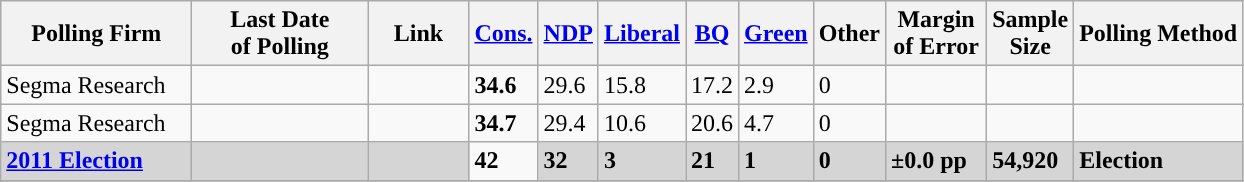<table class="wikitable sortable">
<tr style="background:#e9e9e9;">
<th style="width:120px">Polling Firm</th>
<th style="width:110px">Last Date<br>of Polling</th>
<th style="width:60px" class="unsortable">Link</th>
<th style="background-color:"><strong><a href='#'>Cons.</a></strong></th>
<th style="background-color:"><strong><a href='#'>NDP</a></strong></th>
<th style="background-color:"><strong><a href='#'>Liberal</a></strong></th>
<th style="background-color:"><strong><a href='#'>BQ</a></strong></th>
<th style="background-color:"><strong><a href='#'>Green</a></strong></th>
<th style="background-color:"><strong>Other</strong></th>
<th style="width:60px;" class=unsortable>Margin<br>of Error</th>
<th style="width:50px;" class=unsortable>Sample<br>Size</th>
<th class=unsortable>Polling Method</th>
</tr>
<tr>
<td>Segma Research</td>
<td></td>
<td></td>
<td><strong>34.6</strong></td>
<td>29.6</td>
<td>15.8</td>
<td>17.2</td>
<td>2.9</td>
<td>0</td>
<td></td>
<td></td>
<td></td>
</tr>
<tr>
<td>Segma Research</td>
<td></td>
<td> </td>
<td><strong>34.7</strong></td>
<td>29.4</td>
<td>10.6</td>
<td>20.6</td>
<td>4.7</td>
<td>0</td>
<td></td>
<td></td>
<td></td>
</tr>
<tr>
<td style="background:#D5D5D5"><strong><a href='#'>2011 Election</a></strong></td>
<td style="background:#D5D5D5"><strong></strong></td>
<td style="background:#D5D5D5"></td>
<td><strong>42</strong></td>
<td style="background:#D5D5D5"><strong>32</strong></td>
<td style="background:#D5D5D5"><strong>3</strong></td>
<td style="background:#D5D5D5"><strong>21</strong></td>
<td style="background:#D5D5D5"><strong>1</strong></td>
<td style="background:#D5D5D5"><strong>0</strong></td>
<td style="background:#D5D5D5"><strong>±0.0 pp</strong></td>
<td style="background:#D5D5D5"><strong>54,920</strong></td>
<td style="background:#D5D5D5"><strong>Election</strong></td>
</tr>
<tr>
</tr>
<tr>
</tr>
</table>
